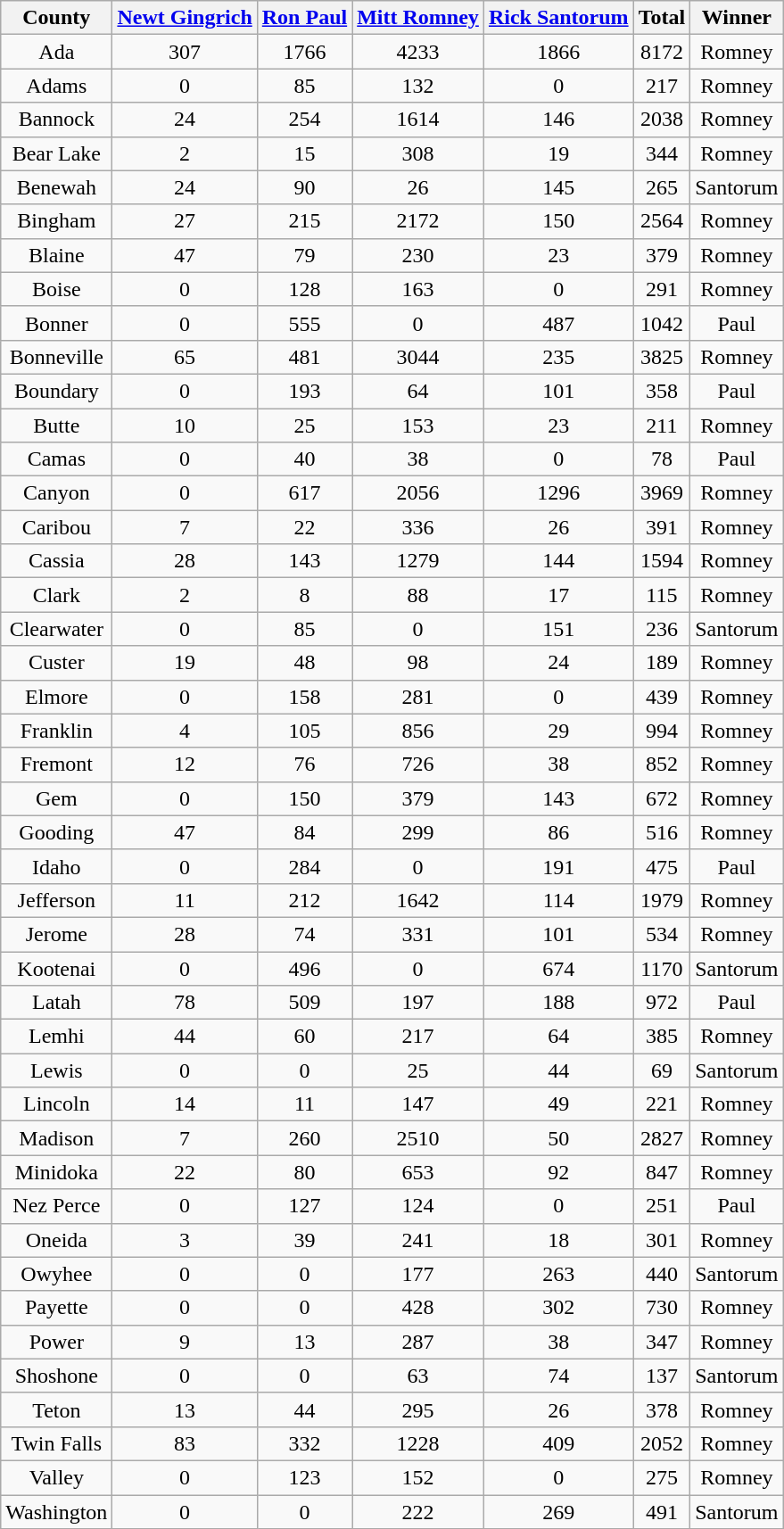<table class="wikitable sortable" style="text-align:center">
<tr>
<th>County</th>
<th><a href='#'>Newt Gingrich</a></th>
<th><a href='#'>Ron Paul</a></th>
<th><a href='#'>Mitt Romney</a></th>
<th><a href='#'>Rick Santorum</a></th>
<th>Total</th>
<th>Winner</th>
</tr>
<tr>
<td>Ada</td>
<td>307</td>
<td>1766</td>
<td>4233</td>
<td>1866</td>
<td>8172</td>
<td>Romney</td>
</tr>
<tr>
<td>Adams</td>
<td>0</td>
<td>85</td>
<td>132</td>
<td>0</td>
<td>217</td>
<td>Romney</td>
</tr>
<tr>
<td>Bannock</td>
<td>24</td>
<td>254</td>
<td>1614</td>
<td>146</td>
<td>2038</td>
<td>Romney</td>
</tr>
<tr>
<td>Bear Lake</td>
<td>2</td>
<td>15</td>
<td>308</td>
<td>19</td>
<td>344</td>
<td>Romney</td>
</tr>
<tr>
<td>Benewah</td>
<td>24</td>
<td>90</td>
<td>26</td>
<td>145</td>
<td>265</td>
<td>Santorum</td>
</tr>
<tr>
<td>Bingham</td>
<td>27</td>
<td>215</td>
<td>2172</td>
<td>150</td>
<td>2564</td>
<td>Romney</td>
</tr>
<tr>
<td>Blaine</td>
<td>47</td>
<td>79</td>
<td>230</td>
<td>23</td>
<td>379</td>
<td>Romney</td>
</tr>
<tr>
<td>Boise</td>
<td>0</td>
<td>128</td>
<td>163</td>
<td>0</td>
<td>291</td>
<td>Romney</td>
</tr>
<tr>
<td>Bonner</td>
<td>0</td>
<td>555</td>
<td>0</td>
<td>487</td>
<td>1042</td>
<td>Paul</td>
</tr>
<tr>
<td>Bonneville</td>
<td>65</td>
<td>481</td>
<td>3044</td>
<td>235</td>
<td>3825</td>
<td>Romney</td>
</tr>
<tr>
<td>Boundary</td>
<td>0</td>
<td>193</td>
<td>64</td>
<td>101</td>
<td>358</td>
<td>Paul</td>
</tr>
<tr>
<td>Butte</td>
<td>10</td>
<td>25</td>
<td>153</td>
<td>23</td>
<td>211</td>
<td>Romney</td>
</tr>
<tr>
<td>Camas</td>
<td>0</td>
<td>40</td>
<td>38</td>
<td>0</td>
<td>78</td>
<td>Paul</td>
</tr>
<tr>
<td>Canyon</td>
<td>0</td>
<td>617</td>
<td>2056</td>
<td>1296</td>
<td>3969</td>
<td>Romney</td>
</tr>
<tr>
<td>Caribou</td>
<td>7</td>
<td>22</td>
<td>336</td>
<td>26</td>
<td>391</td>
<td>Romney</td>
</tr>
<tr>
<td>Cassia</td>
<td>28</td>
<td>143</td>
<td>1279</td>
<td>144</td>
<td>1594</td>
<td>Romney</td>
</tr>
<tr>
<td>Clark</td>
<td>2</td>
<td>8</td>
<td>88</td>
<td>17</td>
<td>115</td>
<td>Romney</td>
</tr>
<tr>
<td>Clearwater</td>
<td>0</td>
<td>85</td>
<td>0</td>
<td>151</td>
<td>236</td>
<td>Santorum</td>
</tr>
<tr>
<td>Custer</td>
<td>19</td>
<td>48</td>
<td>98</td>
<td>24</td>
<td>189</td>
<td>Romney</td>
</tr>
<tr>
<td>Elmore</td>
<td>0</td>
<td>158</td>
<td>281</td>
<td>0</td>
<td>439</td>
<td>Romney</td>
</tr>
<tr>
<td>Franklin</td>
<td>4</td>
<td>105</td>
<td>856</td>
<td>29</td>
<td>994</td>
<td>Romney</td>
</tr>
<tr>
<td>Fremont</td>
<td>12</td>
<td>76</td>
<td>726</td>
<td>38</td>
<td>852</td>
<td>Romney</td>
</tr>
<tr>
<td>Gem</td>
<td>0</td>
<td>150</td>
<td>379</td>
<td>143</td>
<td>672</td>
<td>Romney</td>
</tr>
<tr>
<td>Gooding</td>
<td>47</td>
<td>84</td>
<td>299</td>
<td>86</td>
<td>516</td>
<td>Romney</td>
</tr>
<tr>
<td>Idaho</td>
<td>0</td>
<td>284</td>
<td>0</td>
<td>191</td>
<td>475</td>
<td>Paul</td>
</tr>
<tr>
<td>Jefferson</td>
<td>11</td>
<td>212</td>
<td>1642</td>
<td>114</td>
<td>1979</td>
<td>Romney</td>
</tr>
<tr>
<td>Jerome</td>
<td>28</td>
<td>74</td>
<td>331</td>
<td>101</td>
<td>534</td>
<td>Romney</td>
</tr>
<tr>
<td>Kootenai</td>
<td>0</td>
<td>496</td>
<td>0</td>
<td>674</td>
<td>1170</td>
<td>Santorum</td>
</tr>
<tr>
<td>Latah</td>
<td>78</td>
<td>509</td>
<td>197</td>
<td>188</td>
<td>972</td>
<td>Paul</td>
</tr>
<tr>
<td>Lemhi</td>
<td>44</td>
<td>60</td>
<td>217</td>
<td>64</td>
<td>385</td>
<td>Romney</td>
</tr>
<tr>
<td>Lewis</td>
<td>0</td>
<td>0</td>
<td>25</td>
<td>44</td>
<td>69</td>
<td>Santorum</td>
</tr>
<tr>
<td>Lincoln</td>
<td>14</td>
<td>11</td>
<td>147</td>
<td>49</td>
<td>221</td>
<td>Romney</td>
</tr>
<tr>
<td>Madison</td>
<td>7</td>
<td>260</td>
<td>2510</td>
<td>50</td>
<td>2827</td>
<td>Romney</td>
</tr>
<tr>
<td>Minidoka</td>
<td>22</td>
<td>80</td>
<td>653</td>
<td>92</td>
<td>847</td>
<td>Romney</td>
</tr>
<tr>
<td>Nez Perce</td>
<td>0</td>
<td>127</td>
<td>124</td>
<td>0</td>
<td>251</td>
<td>Paul</td>
</tr>
<tr>
<td>Oneida</td>
<td>3</td>
<td>39</td>
<td>241</td>
<td>18</td>
<td>301</td>
<td>Romney</td>
</tr>
<tr>
<td>Owyhee</td>
<td>0</td>
<td>0</td>
<td>177</td>
<td>263</td>
<td>440</td>
<td>Santorum</td>
</tr>
<tr>
<td>Payette</td>
<td>0</td>
<td>0</td>
<td>428</td>
<td>302</td>
<td>730</td>
<td>Romney</td>
</tr>
<tr>
<td>Power</td>
<td>9</td>
<td>13</td>
<td>287</td>
<td>38</td>
<td>347</td>
<td>Romney</td>
</tr>
<tr>
<td>Shoshone</td>
<td>0</td>
<td>0</td>
<td>63</td>
<td>74</td>
<td>137</td>
<td>Santorum</td>
</tr>
<tr>
<td>Teton</td>
<td>13</td>
<td>44</td>
<td>295</td>
<td>26</td>
<td>378</td>
<td>Romney</td>
</tr>
<tr>
<td>Twin Falls</td>
<td>83</td>
<td>332</td>
<td>1228</td>
<td>409</td>
<td>2052</td>
<td>Romney</td>
</tr>
<tr>
<td>Valley</td>
<td>0</td>
<td>123</td>
<td>152</td>
<td>0</td>
<td>275</td>
<td>Romney</td>
</tr>
<tr>
<td>Washington</td>
<td>0</td>
<td>0</td>
<td>222</td>
<td>269</td>
<td>491</td>
<td>Santorum</td>
</tr>
</table>
